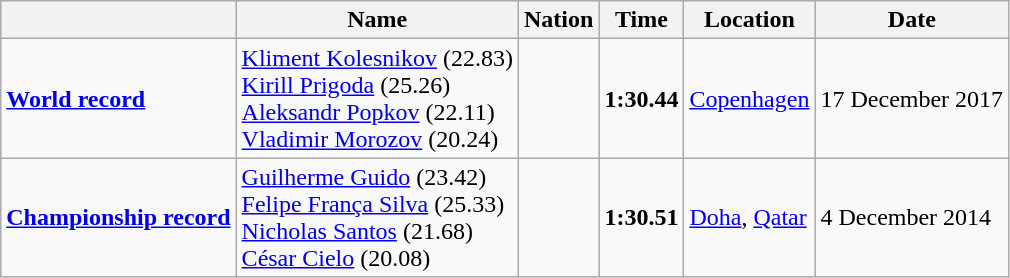<table class=wikitable>
<tr>
<th></th>
<th>Name</th>
<th>Nation</th>
<th>Time</th>
<th>Location</th>
<th>Date</th>
</tr>
<tr>
<td><strong><a href='#'>World record</a></strong></td>
<td><a href='#'>Kliment Kolesnikov</a> (22.83)<br><a href='#'>Kirill Prigoda</a> (25.26)<br><a href='#'>Aleksandr Popkov</a> (22.11)<br><a href='#'>Vladimir Morozov</a> (20.24)</td>
<td align=left></td>
<td><strong>1:30.44</strong></td>
<td><a href='#'>Copenhagen</a></td>
<td>17 December 2017</td>
</tr>
<tr>
<td><strong><a href='#'>Championship record</a></strong></td>
<td><a href='#'>Guilherme Guido</a> (23.42)<br><a href='#'>Felipe França Silva</a> (25.33)<br><a href='#'>Nicholas Santos</a> (21.68)<br><a href='#'>César Cielo</a> (20.08)</td>
<td align=left></td>
<td><strong>1:30.51</strong></td>
<td><a href='#'>Doha</a>, <a href='#'>Qatar</a></td>
<td>4 December 2014</td>
</tr>
</table>
